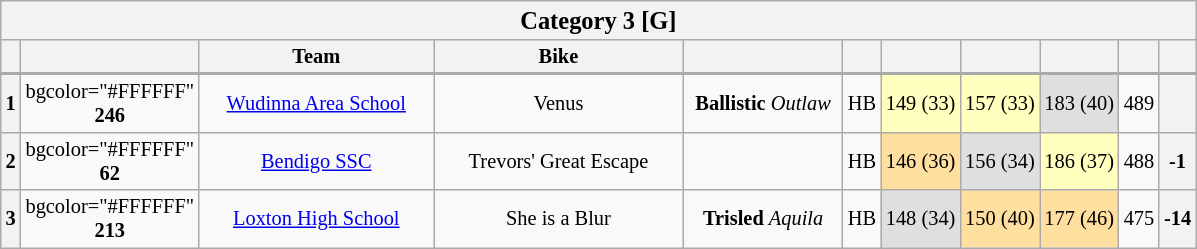<table class="wikitable collapsible collapsed" style="font-size: 85%; text-align:center">
<tr>
<th colspan="11" width="500"><big>Category 3 [G]</big></th>
</tr>
<tr>
<th valign="middle" width="5"></th>
<th valign="middle" width="10"></th>
<th valign="middle" width="150">Team</th>
<th valign="middle" width="160">Bike</th>
<th valign="middle" width="100"></th>
<th valign="middle" width="6"></th>
<th><a href='#'></a><br></th>
<th><a href='#'></a><br></th>
<th><a href='#'></a><br></th>
<th valign="middle" width="4"></th>
<th width="5" valign="middle"></th>
</tr>
<tr>
</tr>
<tr style="border-top:2px solid #aaaaaa">
<th>1</th>
<td>bgcolor="#FFFFFF" <strong>246</strong></td>
<td> <a href='#'>Wudinna Area School</a></td>
<td>Venus</td>
<td><strong>Ballistic </strong> <em>Outlaw</em></td>
<td valign="middle">HB</td>
<td bgcolor="#FFFFBF">149 (33)</td>
<td bgcolor="#FFFFBF">157 (33)</td>
<td bgcolor="#dfdfdf">183 (40)</td>
<td>489</td>
<th></th>
</tr>
<tr>
<th>2</th>
<td>bgcolor="#FFFFFF" <strong>62</strong></td>
<td> <a href='#'>Bendigo SSC</a></td>
<td>Trevors' Great Escape</td>
<td></td>
<td valign="middle">HB</td>
<td bgcolor="#ffdf9f">146 (36)</td>
<td bgcolor="#dfdfdf">156 (34)</td>
<td bgcolor="#FFFFBF">186 (37)</td>
<td>488</td>
<th>-1</th>
</tr>
<tr>
<th>3</th>
<td>bgcolor="#FFFFFF" <strong>213</strong></td>
<td> <a href='#'>Loxton High School</a></td>
<td>She is a Blur</td>
<td><strong>Trisled</strong> <em>Aquila</em></td>
<td valign="middle">HB</td>
<td bgcolor="#dfdfdf">148 (34)</td>
<td bgcolor="#ffdf9f">150 (40)</td>
<td bgcolor="#ffdf9f">177 (46)</td>
<td>475</td>
<th>-14</th>
</tr>
</table>
